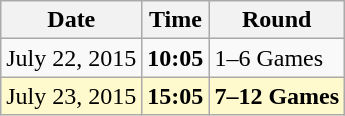<table class="wikitable">
<tr>
<th>Date</th>
<th>Time</th>
<th>Round</th>
</tr>
<tr>
<td>July 22, 2015</td>
<td><strong>10:05</strong></td>
<td>1–6 Games</td>
</tr>
<tr style=background:lemonchiffon>
<td>July 23, 2015</td>
<td><strong>15:05</strong></td>
<td><strong>7–12 Games</strong></td>
</tr>
</table>
